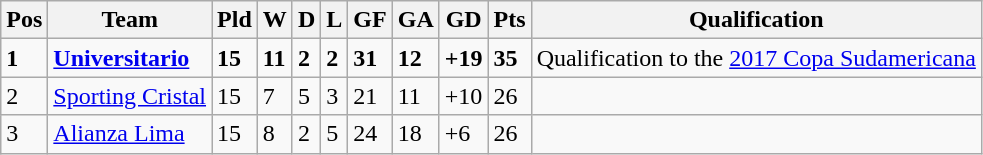<table class="wikitable">
<tr>
<th><abbr>Pos</abbr></th>
<th>Team</th>
<th><abbr>Pld</abbr></th>
<th><abbr>W</abbr></th>
<th><abbr>D</abbr></th>
<th><abbr>L</abbr></th>
<th><abbr>GF</abbr></th>
<th><abbr>GA</abbr></th>
<th><abbr>GD</abbr></th>
<th><abbr>Pts</abbr></th>
<th><strong>Qualification</strong></th>
</tr>
<tr>
<td><strong>1</strong></td>
<td><a href='#'><strong>Universitario</strong></a></td>
<td><strong>15</strong></td>
<td><strong>11</strong></td>
<td><strong>2</strong></td>
<td><strong>2</strong></td>
<td><strong>31</strong></td>
<td><strong>12</strong></td>
<td><strong>+19</strong></td>
<td><strong>35</strong></td>
<td>Qualification to the <a href='#'>2017 Copa Sudamericana</a></td>
</tr>
<tr>
<td>2</td>
<td><a href='#'>Sporting Cristal</a></td>
<td>15</td>
<td>7</td>
<td>5</td>
<td>3</td>
<td>21</td>
<td>11</td>
<td>+10</td>
<td>26</td>
<td></td>
</tr>
<tr>
<td>3</td>
<td><a href='#'>Alianza Lima</a></td>
<td>15</td>
<td>8</td>
<td>2</td>
<td>5</td>
<td>24</td>
<td>18</td>
<td>+6</td>
<td>26</td>
<td></td>
</tr>
</table>
